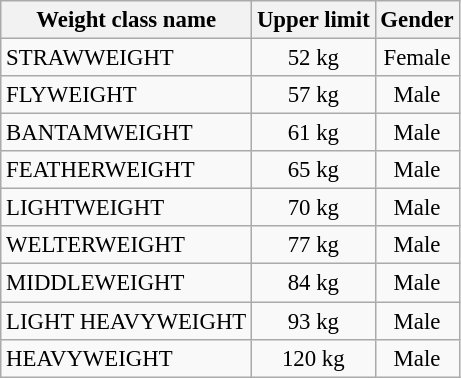<table class="wikitable" style="font-size:95%;">
<tr>
<th>Weight class name</th>
<th>Upper limit</th>
<th>Gender</th>
</tr>
<tr align="center">
<td align="left">STRAWWEIGHT</td>
<td>52 kg</td>
<td>Female</td>
</tr>
<tr align="center">
<td align="left">FLYWEIGHT</td>
<td>57 kg</td>
<td>Male</td>
</tr>
<tr align="center">
<td align="left">BANTAMWEIGHT</td>
<td>61 kg</td>
<td>Male</td>
</tr>
<tr align="center">
<td align="left">FEATHERWEIGHT</td>
<td>65 kg</td>
<td>Male</td>
</tr>
<tr align="center">
<td align="left">LIGHTWEIGHT</td>
<td>70 kg</td>
<td>Male</td>
</tr>
<tr align="center">
<td align="left">WELTERWEIGHT</td>
<td>77 kg</td>
<td>Male</td>
</tr>
<tr align="center">
<td align="left">MIDDLEWEIGHT</td>
<td>84 kg</td>
<td>Male</td>
</tr>
<tr align="center">
<td align="left">LIGHT HEAVYWEIGHT</td>
<td>93 kg</td>
<td>Male</td>
</tr>
<tr align="center">
<td align="left">HEAVYWEIGHT</td>
<td>120 kg</td>
<td>Male</td>
</tr>
</table>
